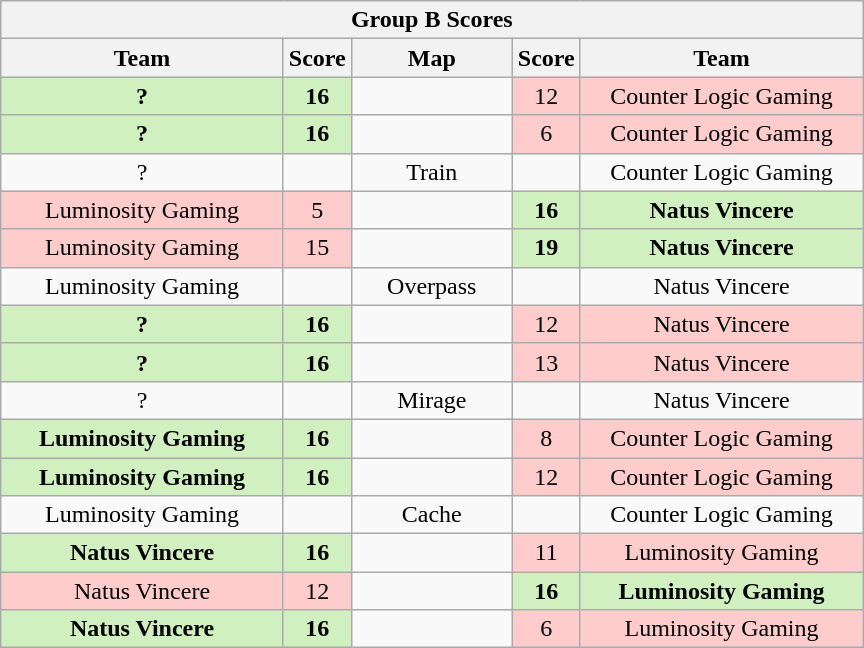<table class="wikitable" style="text-align: center;">
<tr>
<th colspan=5>Group B Scores</th>
</tr>
<tr>
<th width="181px">Team</th>
<th width="20px">Score</th>
<th width="100px">Map</th>
<th width="20px">Score</th>
<th width="181px">Team</th>
</tr>
<tr>
<td style="background: #D0F0C0;"><strong>?</strong></td>
<td style="background: #D0F0C0;"><strong>16</strong></td>
<td></td>
<td style="background: #FFCCCC;">12</td>
<td style="background: #FFCCCC;">Counter Logic Gaming</td>
</tr>
<tr>
<td style="background: #D0F0C0;"><strong>?</strong></td>
<td style="background: #D0F0C0;"><strong>16</strong></td>
<td></td>
<td style="background: #FFCCCC;">6</td>
<td style="background: #FFCCCC;">Counter Logic Gaming</td>
</tr>
<tr>
<td>?</td>
<td></td>
<td>Train</td>
<td></td>
<td>Counter Logic Gaming</td>
</tr>
<tr>
<td style="background: #FFCCCC;">Luminosity Gaming</td>
<td style="background: #FFCCCC;">5</td>
<td></td>
<td style="background: #D0F0C0;"><strong>16</strong></td>
<td style="background: #D0F0C0;"><strong>Natus Vincere</strong></td>
</tr>
<tr>
<td style="background: #FFCCCC;">Luminosity Gaming</td>
<td style="background: #FFCCCC;">15</td>
<td></td>
<td style="background: #D0F0C0;"><strong>19</strong></td>
<td style="background: #D0F0C0;"><strong>Natus Vincere</strong></td>
</tr>
<tr>
<td>Luminosity Gaming</td>
<td></td>
<td>Overpass</td>
<td></td>
<td>Natus Vincere</td>
</tr>
<tr>
<td style="background: #D0F0C0;"><strong>?</strong></td>
<td style="background: #D0F0C0;"><strong>16</strong></td>
<td></td>
<td style="background: #FFCCCC;">12</td>
<td style="background: #FFCCCC;">Natus Vincere</td>
</tr>
<tr>
<td style="background: #D0F0C0;"><strong>?</strong></td>
<td style="background: #D0F0C0;"><strong>16</strong></td>
<td></td>
<td style="background: #FFCCCC;">13</td>
<td style="background: #FFCCCC;">Natus Vincere</td>
</tr>
<tr>
<td>?</td>
<td></td>
<td>Mirage</td>
<td></td>
<td>Natus Vincere</td>
</tr>
<tr>
<td style="background: #D0F0C0;"><strong>Luminosity Gaming</strong></td>
<td style="background: #D0F0C0;"><strong>16</strong></td>
<td></td>
<td style="background: #FFCCCC;">8</td>
<td style="background: #FFCCCC;">Counter Logic Gaming</td>
</tr>
<tr>
<td style="background: #D0F0C0;"><strong>Luminosity Gaming</strong></td>
<td style="background: #D0F0C0;"><strong>16</strong></td>
<td></td>
<td style="background: #FFCCCC;">12</td>
<td style="background: #FFCCCC;">Counter Logic Gaming</td>
</tr>
<tr>
<td>Luminosity Gaming</td>
<td></td>
<td>Cache</td>
<td></td>
<td>Counter Logic Gaming</td>
</tr>
<tr>
<td style="background: #D0F0C0;"><strong>Natus Vincere</strong></td>
<td style="background: #D0F0C0;"><strong>16</strong></td>
<td></td>
<td style="background: #FFCCCC;">11</td>
<td style="background: #FFCCCC;">Luminosity Gaming</td>
</tr>
<tr>
<td style="background: #FFCCCC;">Natus Vincere</td>
<td style="background: #FFCCCC;">12</td>
<td></td>
<td style="background: #D0F0C0;"><strong>16</strong></td>
<td style="background: #D0F0C0;"><strong>Luminosity Gaming</strong></td>
</tr>
<tr>
<td style="background: #D0F0C0;"><strong>Natus Vincere</strong></td>
<td style="background: #D0F0C0;"><strong>16</strong></td>
<td></td>
<td style="background: #FFCCCC;">6</td>
<td style="background: #FFCCCC;">Luminosity Gaming</td>
</tr>
</table>
